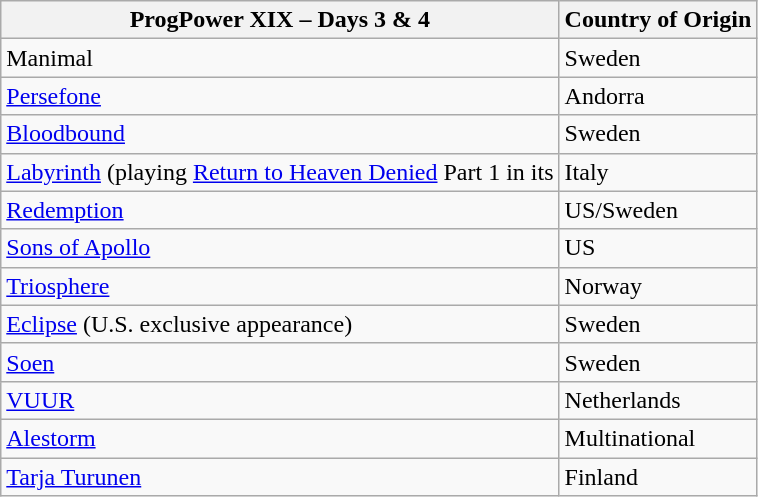<table class="wikitable">
<tr>
<th>ProgPower XIX – Days 3 & 4</th>
<th>Country of Origin</th>
</tr>
<tr>
<td>Manimal</td>
<td>Sweden</td>
</tr>
<tr>
<td><a href='#'>Persefone</a></td>
<td>Andorra</td>
</tr>
<tr>
<td><a href='#'>Bloodbound</a></td>
<td>Sweden</td>
</tr>
<tr>
<td><a href='#'>Labyrinth</a> (playing <a href='#'>Return to Heaven Denied</a> Part 1 in its</td>
<td>Italy</td>
</tr>
<tr>
<td><a href='#'>Redemption</a></td>
<td>US/Sweden</td>
</tr>
<tr>
<td><a href='#'>Sons of Apollo</a></td>
<td>US</td>
</tr>
<tr>
<td><a href='#'>Triosphere</a></td>
<td>Norway</td>
</tr>
<tr>
<td><a href='#'>Eclipse</a> (U.S. exclusive appearance)</td>
<td>Sweden</td>
</tr>
<tr>
<td><a href='#'>Soen</a></td>
<td>Sweden</td>
</tr>
<tr>
<td><a href='#'>VUUR</a></td>
<td>Netherlands</td>
</tr>
<tr>
<td><a href='#'>Alestorm</a></td>
<td>Multinational</td>
</tr>
<tr>
<td><a href='#'>Tarja Turunen</a></td>
<td>Finland</td>
</tr>
</table>
